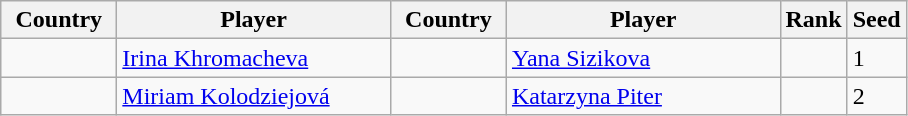<table class="wikitable">
<tr>
<th width="70">Country</th>
<th width="175">Player</th>
<th width="70">Country</th>
<th width="175">Player</th>
<th>Rank</th>
<th>Seed</th>
</tr>
<tr>
<td></td>
<td><a href='#'>Irina Khromacheva</a></td>
<td></td>
<td><a href='#'>Yana Sizikova</a></td>
<td></td>
<td>1</td>
</tr>
<tr>
<td></td>
<td><a href='#'>Miriam Kolodziejová</a></td>
<td></td>
<td><a href='#'>Katarzyna Piter</a></td>
<td></td>
<td>2</td>
</tr>
</table>
